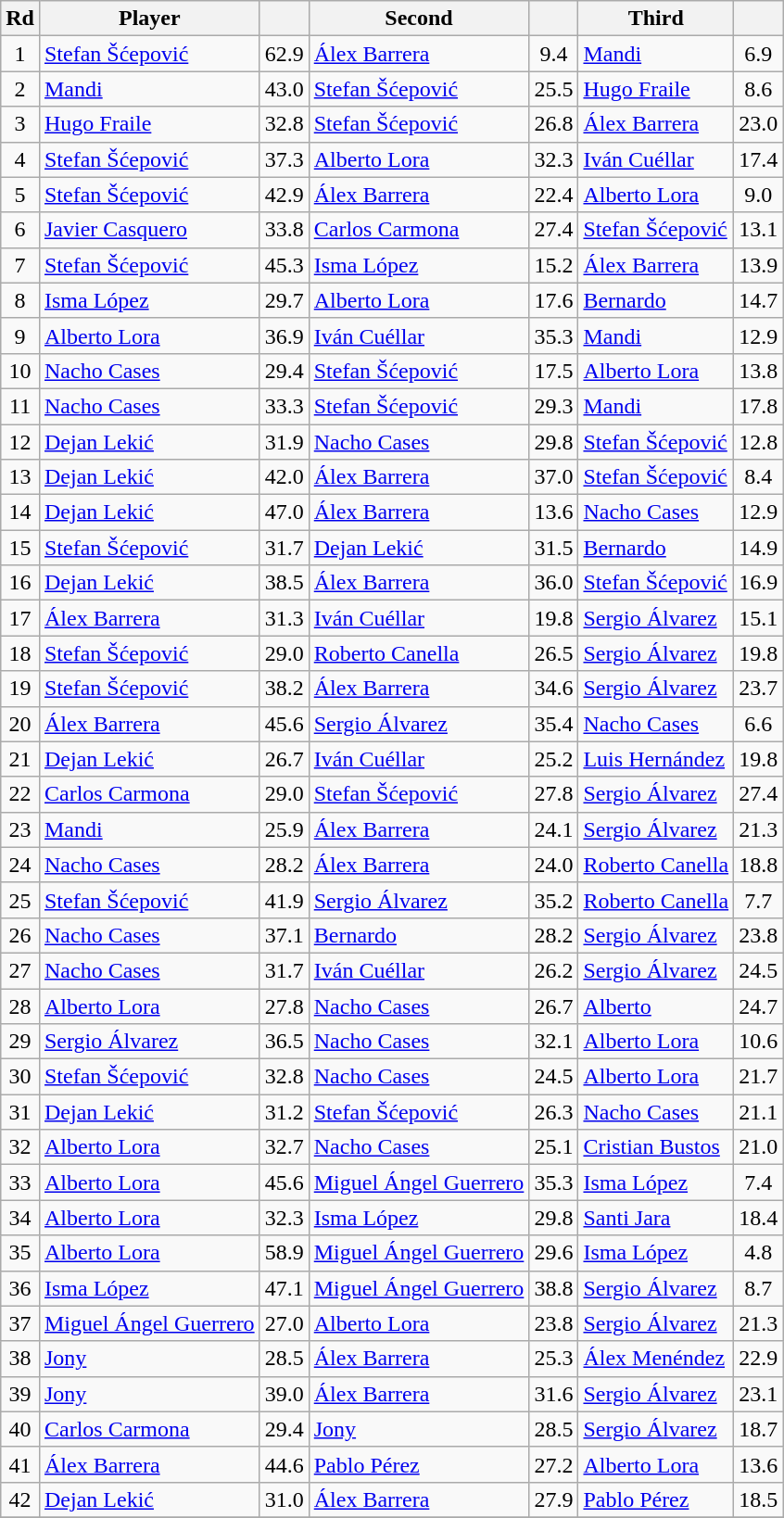<table class="wikitable" style="text-align:center">
<tr>
<th>Rd</th>
<th>Player</th>
<th></th>
<th>Second</th>
<th></th>
<th>Third</th>
<th></th>
</tr>
<tr>
<td>1</td>
<td align=left><a href='#'>Stefan Šćepović</a></td>
<td>62.9</td>
<td align=left><a href='#'>Álex Barrera</a></td>
<td>9.4</td>
<td align=left><a href='#'>Mandi</a></td>
<td>6.9</td>
</tr>
<tr>
<td>2</td>
<td align=left><a href='#'>Mandi</a></td>
<td>43.0</td>
<td align=left><a href='#'>Stefan Šćepović</a></td>
<td>25.5</td>
<td align=left><a href='#'>Hugo Fraile</a></td>
<td>8.6</td>
</tr>
<tr>
<td>3</td>
<td align=left><a href='#'>Hugo Fraile</a></td>
<td>32.8</td>
<td align=left><a href='#'>Stefan Šćepović</a></td>
<td>26.8</td>
<td align=left><a href='#'>Álex Barrera</a></td>
<td>23.0</td>
</tr>
<tr>
<td>4</td>
<td align=left><a href='#'>Stefan Šćepović</a></td>
<td>37.3</td>
<td align=left><a href='#'>Alberto Lora</a></td>
<td>32.3</td>
<td align=left><a href='#'>Iván Cuéllar</a></td>
<td>17.4</td>
</tr>
<tr>
<td>5</td>
<td align=left><a href='#'>Stefan Šćepović</a></td>
<td>42.9</td>
<td align=left><a href='#'>Álex Barrera</a></td>
<td>22.4</td>
<td align=left><a href='#'>Alberto Lora</a></td>
<td>9.0</td>
</tr>
<tr>
<td>6</td>
<td align=left><a href='#'>Javier Casquero</a></td>
<td>33.8</td>
<td align=left><a href='#'>Carlos Carmona</a></td>
<td>27.4</td>
<td align=left><a href='#'>Stefan Šćepović</a></td>
<td>13.1</td>
</tr>
<tr>
<td>7</td>
<td align=left><a href='#'>Stefan Šćepović</a></td>
<td>45.3</td>
<td align=left><a href='#'>Isma López</a></td>
<td>15.2</td>
<td align=left><a href='#'>Álex Barrera</a></td>
<td>13.9</td>
</tr>
<tr>
<td>8</td>
<td align=left><a href='#'>Isma López</a></td>
<td>29.7</td>
<td align=left><a href='#'>Alberto Lora</a></td>
<td>17.6</td>
<td align=left><a href='#'>Bernardo</a></td>
<td>14.7</td>
</tr>
<tr>
<td>9</td>
<td align=left><a href='#'>Alberto Lora</a></td>
<td>36.9</td>
<td align=left><a href='#'>Iván Cuéllar</a></td>
<td>35.3</td>
<td align=left><a href='#'>Mandi</a></td>
<td>12.9</td>
</tr>
<tr>
<td>10</td>
<td align=left><a href='#'>Nacho Cases</a></td>
<td>29.4</td>
<td align=left><a href='#'>Stefan Šćepović</a></td>
<td>17.5</td>
<td align=left><a href='#'>Alberto Lora</a></td>
<td>13.8</td>
</tr>
<tr>
<td>11</td>
<td align=left><a href='#'>Nacho Cases</a></td>
<td>33.3</td>
<td align=left><a href='#'>Stefan Šćepović</a></td>
<td>29.3</td>
<td align=left><a href='#'>Mandi</a></td>
<td>17.8</td>
</tr>
<tr>
<td>12</td>
<td align=left><a href='#'>Dejan Lekić</a></td>
<td>31.9</td>
<td align=left><a href='#'>Nacho Cases</a></td>
<td>29.8</td>
<td align=left><a href='#'>Stefan Šćepović</a></td>
<td>12.8</td>
</tr>
<tr>
<td>13</td>
<td align=left><a href='#'>Dejan Lekić</a></td>
<td>42.0</td>
<td align=left><a href='#'>Álex Barrera</a></td>
<td>37.0</td>
<td align=left><a href='#'>Stefan Šćepović</a></td>
<td>8.4</td>
</tr>
<tr>
<td>14</td>
<td align=left><a href='#'>Dejan Lekić</a></td>
<td>47.0</td>
<td align=left><a href='#'>Álex Barrera</a></td>
<td>13.6</td>
<td align=left><a href='#'>Nacho Cases</a></td>
<td>12.9</td>
</tr>
<tr>
<td>15</td>
<td align=left><a href='#'>Stefan Šćepović</a></td>
<td>31.7</td>
<td align=left><a href='#'>Dejan Lekić</a></td>
<td>31.5</td>
<td align=left><a href='#'>Bernardo</a></td>
<td>14.9</td>
</tr>
<tr>
<td>16</td>
<td align=left><a href='#'>Dejan Lekić</a></td>
<td>38.5</td>
<td align=left><a href='#'>Álex Barrera</a></td>
<td>36.0</td>
<td align=left><a href='#'>Stefan Šćepović</a></td>
<td>16.9</td>
</tr>
<tr>
<td>17</td>
<td align=left><a href='#'>Álex Barrera</a></td>
<td>31.3</td>
<td align=left><a href='#'>Iván Cuéllar</a></td>
<td>19.8</td>
<td align=left><a href='#'>Sergio Álvarez</a></td>
<td>15.1</td>
</tr>
<tr>
<td>18</td>
<td align=left><a href='#'>Stefan Šćepović</a></td>
<td>29.0</td>
<td align=left><a href='#'>Roberto Canella</a></td>
<td>26.5</td>
<td align=left><a href='#'>Sergio Álvarez</a></td>
<td>19.8</td>
</tr>
<tr>
<td>19</td>
<td align=left><a href='#'>Stefan Šćepović</a></td>
<td>38.2</td>
<td align=left><a href='#'>Álex Barrera</a></td>
<td>34.6</td>
<td align=left><a href='#'>Sergio Álvarez</a></td>
<td>23.7</td>
</tr>
<tr>
<td>20</td>
<td align=left><a href='#'>Álex Barrera</a></td>
<td>45.6</td>
<td align=left><a href='#'>Sergio Álvarez</a></td>
<td>35.4</td>
<td align=left><a href='#'>Nacho Cases</a></td>
<td>6.6</td>
</tr>
<tr>
<td>21</td>
<td align=left><a href='#'>Dejan Lekić</a></td>
<td>26.7</td>
<td align=left><a href='#'>Iván Cuéllar</a></td>
<td>25.2</td>
<td align=left><a href='#'>Luis Hernández</a></td>
<td>19.8</td>
</tr>
<tr>
<td>22</td>
<td align=left><a href='#'>Carlos Carmona</a></td>
<td>29.0</td>
<td align=left><a href='#'>Stefan Šćepović</a></td>
<td>27.8</td>
<td align=left><a href='#'>Sergio Álvarez</a></td>
<td>27.4</td>
</tr>
<tr>
<td>23</td>
<td align=left><a href='#'>Mandi</a></td>
<td>25.9</td>
<td align=left><a href='#'>Álex Barrera</a></td>
<td>24.1</td>
<td align=left><a href='#'>Sergio Álvarez</a></td>
<td>21.3</td>
</tr>
<tr>
<td>24</td>
<td align=left><a href='#'>Nacho Cases</a></td>
<td>28.2</td>
<td align=left><a href='#'>Álex Barrera</a></td>
<td>24.0</td>
<td align=left><a href='#'>Roberto Canella</a></td>
<td>18.8</td>
</tr>
<tr>
<td>25</td>
<td align=left><a href='#'>Stefan Šćepović</a></td>
<td>41.9</td>
<td align=left><a href='#'>Sergio Álvarez</a></td>
<td>35.2</td>
<td align=left><a href='#'>Roberto Canella</a></td>
<td>7.7</td>
</tr>
<tr>
<td>26</td>
<td align=left><a href='#'>Nacho Cases</a></td>
<td>37.1</td>
<td align=left><a href='#'>Bernardo</a></td>
<td>28.2</td>
<td align=left><a href='#'>Sergio Álvarez</a></td>
<td>23.8</td>
</tr>
<tr>
<td>27</td>
<td align=left><a href='#'>Nacho Cases</a></td>
<td>31.7</td>
<td align=left><a href='#'>Iván Cuéllar</a></td>
<td>26.2</td>
<td align=left><a href='#'>Sergio Álvarez</a></td>
<td>24.5</td>
</tr>
<tr>
<td>28</td>
<td align=left><a href='#'>Alberto Lora</a></td>
<td>27.8</td>
<td align=left><a href='#'>Nacho Cases</a></td>
<td>26.7</td>
<td align=left><a href='#'>Alberto</a></td>
<td>24.7</td>
</tr>
<tr>
<td>29</td>
<td align=left><a href='#'>Sergio Álvarez</a></td>
<td>36.5</td>
<td align=left><a href='#'>Nacho Cases</a></td>
<td>32.1</td>
<td align=left><a href='#'>Alberto Lora</a></td>
<td>10.6</td>
</tr>
<tr>
<td>30</td>
<td align=left><a href='#'>Stefan Šćepović</a></td>
<td>32.8</td>
<td align=left><a href='#'>Nacho Cases</a></td>
<td>24.5</td>
<td align=left><a href='#'>Alberto Lora</a></td>
<td>21.7</td>
</tr>
<tr>
<td>31</td>
<td align=left><a href='#'>Dejan Lekić</a></td>
<td>31.2</td>
<td align=left><a href='#'>Stefan Šćepović</a></td>
<td>26.3</td>
<td align=left><a href='#'>Nacho Cases</a></td>
<td>21.1</td>
</tr>
<tr>
<td>32</td>
<td align=left><a href='#'>Alberto Lora</a></td>
<td>32.7</td>
<td align=left><a href='#'>Nacho Cases</a></td>
<td>25.1</td>
<td align=left><a href='#'>Cristian Bustos</a></td>
<td>21.0</td>
</tr>
<tr>
<td>33</td>
<td align=left><a href='#'>Alberto Lora</a></td>
<td>45.6</td>
<td align=left><a href='#'>Miguel Ángel Guerrero</a></td>
<td>35.3</td>
<td align=left><a href='#'>Isma López</a></td>
<td>7.4</td>
</tr>
<tr>
<td>34</td>
<td align=left><a href='#'>Alberto Lora</a></td>
<td>32.3</td>
<td align=left><a href='#'>Isma López</a></td>
<td>29.8</td>
<td align=left><a href='#'>Santi Jara</a></td>
<td>18.4</td>
</tr>
<tr>
<td>35</td>
<td align=left><a href='#'>Alberto Lora</a></td>
<td>58.9</td>
<td align=left><a href='#'>Miguel Ángel Guerrero</a></td>
<td>29.6</td>
<td align=left><a href='#'>Isma López</a></td>
<td>4.8</td>
</tr>
<tr>
<td>36</td>
<td align=left><a href='#'>Isma López</a></td>
<td>47.1</td>
<td align=left><a href='#'>Miguel Ángel Guerrero</a></td>
<td>38.8</td>
<td align=left><a href='#'>Sergio Álvarez</a></td>
<td>8.7</td>
</tr>
<tr>
<td>37</td>
<td align=left><a href='#'>Miguel Ángel Guerrero</a></td>
<td>27.0</td>
<td align=left><a href='#'>Alberto Lora</a></td>
<td>23.8</td>
<td align=left><a href='#'>Sergio Álvarez</a></td>
<td>21.3</td>
</tr>
<tr>
<td>38</td>
<td align=left><a href='#'>Jony</a></td>
<td>28.5</td>
<td align=left><a href='#'>Álex Barrera</a></td>
<td>25.3</td>
<td align=left><a href='#'>Álex Menéndez</a></td>
<td>22.9</td>
</tr>
<tr>
<td>39</td>
<td align=left><a href='#'>Jony</a></td>
<td>39.0</td>
<td align=left><a href='#'>Álex Barrera</a></td>
<td>31.6</td>
<td align=left><a href='#'>Sergio Álvarez</a></td>
<td>23.1</td>
</tr>
<tr>
<td>40</td>
<td align=left><a href='#'>Carlos Carmona</a></td>
<td>29.4</td>
<td align=left><a href='#'>Jony</a></td>
<td>28.5</td>
<td align=left><a href='#'>Sergio Álvarez</a></td>
<td>18.7</td>
</tr>
<tr>
<td>41</td>
<td align=left><a href='#'>Álex Barrera</a></td>
<td>44.6</td>
<td align=left><a href='#'>Pablo Pérez</a></td>
<td>27.2</td>
<td align=left><a href='#'>Alberto Lora</a></td>
<td>13.6</td>
</tr>
<tr>
<td>42</td>
<td align=left><a href='#'>Dejan Lekić</a></td>
<td>31.0</td>
<td align=left><a href='#'>Álex Barrera</a></td>
<td>27.9</td>
<td align=left><a href='#'>Pablo Pérez</a></td>
<td>18.5</td>
</tr>
<tr>
</tr>
</table>
